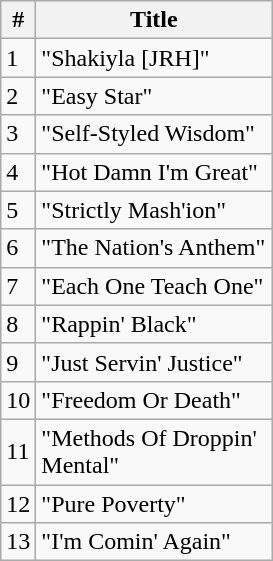<table class="wikitable">
<tr>
<th align="center">#</th>
<th align="center" width="150">Title</th>
</tr>
<tr>
<td>1</td>
<td>"Shakiyla [JRH]"</td>
</tr>
<tr>
<td>2</td>
<td>"Easy Star"</td>
</tr>
<tr>
<td>3</td>
<td>"Self-Styled Wisdom"</td>
</tr>
<tr>
<td>4</td>
<td>"Hot Damn I'm Great"</td>
</tr>
<tr>
<td>5</td>
<td>"Strictly Mash'ion"</td>
</tr>
<tr>
<td>6</td>
<td>"The Nation's Anthem"</td>
</tr>
<tr>
<td>7</td>
<td>"Each One Teach One"</td>
</tr>
<tr>
<td>8</td>
<td>"Rappin' Black"</td>
</tr>
<tr>
<td>9</td>
<td>"Just Servin' Justice"</td>
</tr>
<tr>
<td>10</td>
<td>"Freedom Or Death"</td>
</tr>
<tr>
<td>11</td>
<td>"Methods Of Droppin' Mental"</td>
</tr>
<tr>
<td>12</td>
<td>"Pure Poverty"</td>
</tr>
<tr>
<td>13</td>
<td>"I'm Comin' Again"</td>
</tr>
</table>
